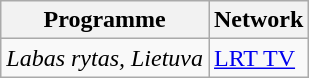<table class="wikitable">
<tr>
<th>Programme</th>
<th>Network</th>
</tr>
<tr>
<td><em>Labas rytas, Lietuva</em></td>
<td><a href='#'>LRT TV</a></td>
</tr>
</table>
